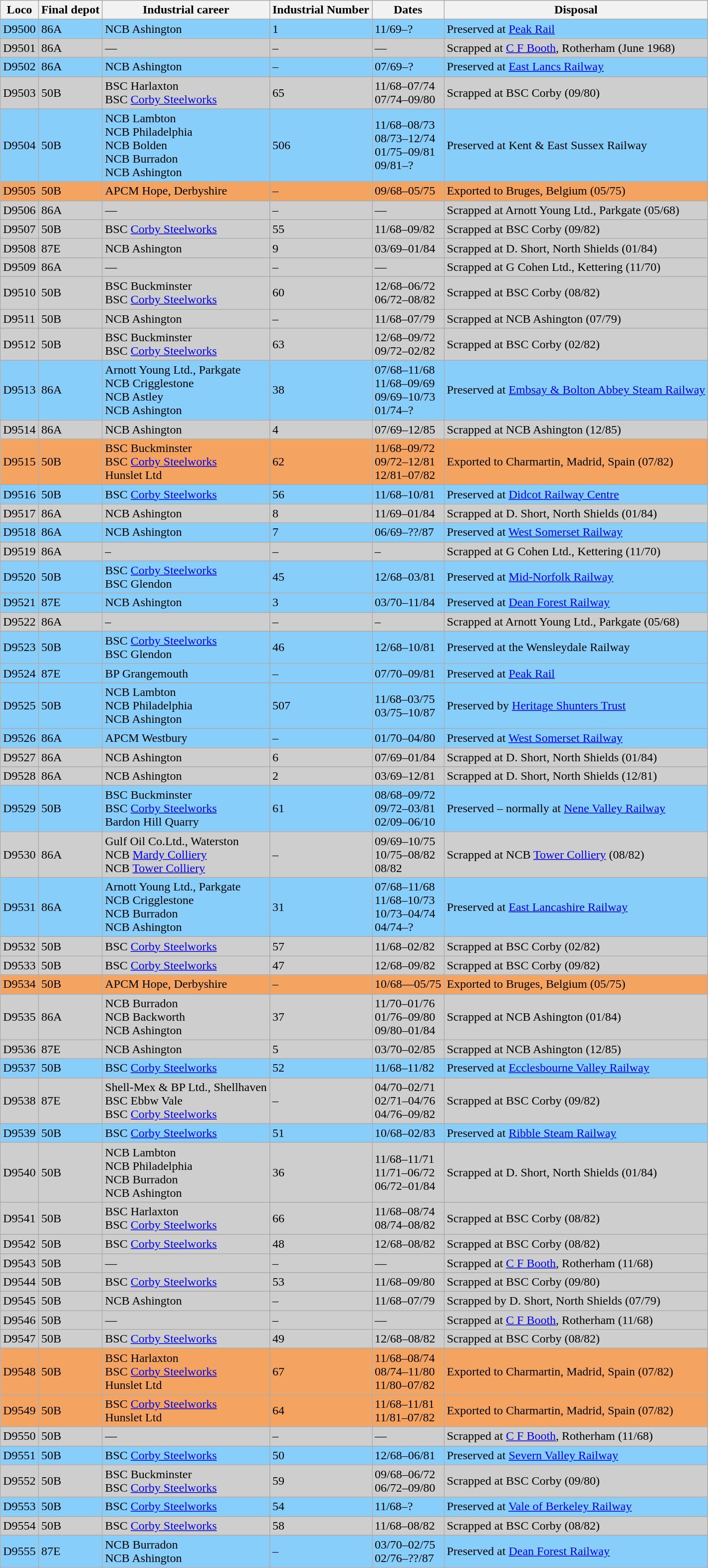<table class="wikitable">
<tr>
<th>Loco</th>
<th>Final depot</th>
<th>Industrial career</th>
<th>Industrial Number </th>
<th>Dates</th>
<th>Disposal</th>
</tr>
<tr style="background:#87cefa;">
<td>D9500</td>
<td>86A</td>
<td>NCB Ashington</td>
<td>1</td>
<td>11/69–?</td>
<td>Preserved at <a href='#'>Peak Rail</a></td>
</tr>
<tr style="background:#cecece;">
<td>D9501</td>
<td>86A</td>
<td>—</td>
<td>–</td>
<td>—</td>
<td>Scrapped at <a href='#'>C F Booth</a>, Rotherham (June 1968)</td>
</tr>
<tr style="background:#87cefa;">
<td>D9502</td>
<td>86A</td>
<td>NCB Ashington</td>
<td>–</td>
<td>07/69–?</td>
<td>Preserved at <a href='#'>East Lancs Railway</a></td>
</tr>
<tr style="background:#cecece;">
<td>D9503</td>
<td>50B</td>
<td>BSC Harlaxton <br>BSC <a href='#'>Corby Steelworks</a></td>
<td>65</td>
<td>11/68–07/74 <br>07/74–09/80</td>
<td>Scrapped at BSC Corby (09/80)</td>
</tr>
<tr style="background:#87cefa;">
<td>D9504</td>
<td>50B</td>
<td>NCB Lambton <br>NCB Philadelphia <br>NCB Bolden <br>NCB Burradon <br>NCB Ashington</td>
<td>506</td>
<td>11/68–08/73 <br>08/73–12/74 <br>01/75–09/81 <br>09/81–?</td>
<td>Preserved at Kent & East Sussex Railway</td>
</tr>
<tr style="background:#f4a460;">
<td>D9505</td>
<td>50B</td>
<td>APCM Hope, Derbyshire</td>
<td>–</td>
<td>09/68–05/75</td>
<td>Exported to Bruges, Belgium (05/75)</td>
</tr>
<tr style="background:#cecece;">
<td>D9506</td>
<td>86A</td>
<td>—</td>
<td>–</td>
<td>—</td>
<td>Scrapped at Arnott Young Ltd., Parkgate (05/68)</td>
</tr>
<tr style="background:#cecece;">
<td>D9507</td>
<td>50B</td>
<td>BSC <a href='#'>Corby Steelworks</a></td>
<td>55</td>
<td>11/68–09/82</td>
<td>Scrapped at BSC Corby (09/82)</td>
</tr>
<tr style="background:#cecece;">
<td>D9508</td>
<td>87E</td>
<td>NCB Ashington</td>
<td>9</td>
<td>03/69–01/84</td>
<td>Scrapped at D. Short, North Shields (01/84)</td>
</tr>
<tr style="background:#cecece;">
<td>D9509</td>
<td>86A</td>
<td>—</td>
<td>–</td>
<td>—</td>
<td>Scrapped at G Cohen Ltd., Kettering (11/70)</td>
</tr>
<tr style="background:#cecece;">
<td>D9510</td>
<td>50B</td>
<td>BSC Buckminster <br>BSC <a href='#'>Corby Steelworks</a></td>
<td>60</td>
<td>12/68–06/72 <br>06/72–08/82</td>
<td>Scrapped at BSC Corby (08/82)</td>
</tr>
<tr style="background:#cecece;">
<td>D9511</td>
<td>50B</td>
<td>NCB Ashington</td>
<td>–</td>
<td>11/68–07/79</td>
<td>Scrapped at NCB Ashington (07/79)</td>
</tr>
<tr style="background:#cecece;">
<td>D9512</td>
<td>50B</td>
<td>BSC Buckminster <br>BSC <a href='#'>Corby Steelworks</a></td>
<td>63</td>
<td>12/68–09/72 <br>09/72–02/82</td>
<td>Scrapped at BSC Corby (02/82)</td>
</tr>
<tr style="background:#87cefa;">
<td>D9513</td>
<td>86A</td>
<td>Arnott Young Ltd., Parkgate <br>NCB Crigglestone <br>NCB Astley <br>NCB Ashington</td>
<td>38</td>
<td>07/68–11/68 <br>11/68–09/69 <br>09/69–10/73 <br>01/74–?</td>
<td>Preserved at <a href='#'>Embsay & Bolton Abbey Steam Railway</a></td>
</tr>
<tr style="background:#cecece;">
<td>D9514</td>
<td>86A</td>
<td>NCB Ashington</td>
<td>4</td>
<td>07/69–12/85</td>
<td>Scrapped at NCB Ashington (12/85)</td>
</tr>
<tr style="background:#f4a460;">
<td>D9515</td>
<td>50B</td>
<td>BSC Buckminster <br>BSC <a href='#'>Corby Steelworks</a> <br>Hunslet Ltd</td>
<td>62</td>
<td>11/68–09/72 <br>09/72–12/81 <br>12/81–07/82</td>
<td>Exported to Charmartin, Madrid, Spain (07/82)</td>
</tr>
<tr style="background:#87cefa;">
<td>D9516</td>
<td>50B</td>
<td>BSC <a href='#'>Corby Steelworks</a></td>
<td>56</td>
<td>11/68–10/81</td>
<td>Preserved at <a href='#'>Didcot Railway Centre</a></td>
</tr>
<tr style="background:#cecece;">
<td>D9517</td>
<td>86A</td>
<td>NCB Ashington</td>
<td>8</td>
<td>11/69–01/84</td>
<td>Scrapped at D. Short, North Shields (01/84)</td>
</tr>
<tr style="background:#87cefa;">
<td>D9518</td>
<td>86A</td>
<td>NCB Ashington</td>
<td>7</td>
<td>06/69–??/87</td>
<td>Preserved at <a href='#'>West Somerset Railway</a></td>
</tr>
<tr style="background:#cecece;">
<td>D9519</td>
<td>86A</td>
<td>–</td>
<td>–</td>
<td>–</td>
<td>Scrapped at G Cohen Ltd., Kettering (11/70)</td>
</tr>
<tr style="background:#87cefa;">
<td>D9520</td>
<td>50B</td>
<td>BSC <a href='#'>Corby Steelworks</a><br>BSC Glendon</td>
<td>45</td>
<td>12/68–03/81</td>
<td>Preserved at <a href='#'>Mid-Norfolk Railway</a></td>
</tr>
<tr style="background:#87cefa;">
<td>D9521</td>
<td>87E</td>
<td>NCB Ashington</td>
<td>3</td>
<td>03/70–11/84</td>
<td>Preserved at <a href='#'>Dean Forest Railway</a></td>
</tr>
<tr style="background:#cecece;">
<td>D9522</td>
<td>86A</td>
<td>–</td>
<td>–</td>
<td>–</td>
<td>Scrapped at Arnott Young Ltd., Parkgate (05/68)</td>
</tr>
<tr style="background:#87cefa;">
<td>D9523</td>
<td>50B</td>
<td>BSC <a href='#'>Corby Steelworks</a><br>BSC Glendon </td>
<td>46</td>
<td>12/68–10/81</td>
<td>Preserved at the Wensleydale Railway</td>
</tr>
<tr style="background:#87cefa;">
<td>D9524</td>
<td>87E</td>
<td>BP Grangemouth</td>
<td>–</td>
<td>07/70–09/81</td>
<td>Preserved at <a href='#'>Peak Rail</a></td>
</tr>
<tr style="background:#87cefa;">
<td>D9525</td>
<td>50B</td>
<td>NCB Lambton<br>NCB Philadelphia <br>NCB Ashington</td>
<td>507</td>
<td>11/68–03/75 <br>03/75–10/87</td>
<td>Preserved by <a href='#'>Heritage Shunters Trust</a></td>
</tr>
<tr style="background:#87cefa;">
<td>D9526</td>
<td>86A</td>
<td>APCM Westbury</td>
<td>–</td>
<td>01/70–04/80</td>
<td>Preserved at <a href='#'>West Somerset Railway</a></td>
</tr>
<tr style="background:#cecece;">
<td>D9527</td>
<td>86A</td>
<td>NCB Ashington</td>
<td>6</td>
<td>07/69–01/84</td>
<td>Scrapped at D. Short, North Shields (01/84)</td>
</tr>
<tr style="background:#cecece;">
<td>D9528</td>
<td>86A</td>
<td>NCB Ashington</td>
<td>2</td>
<td>03/69–12/81</td>
<td>Scrapped at D. Short, North Shields (12/81)</td>
</tr>
<tr style="background:#87cefa;">
<td>D9529</td>
<td>50B</td>
<td>BSC Buckminster <br>BSC <a href='#'>Corby Steelworks</a><br>Bardon Hill Quarry</td>
<td>61</td>
<td>08/68–09/72 <br>09/72–03/81 <br>02/09–06/10</td>
<td>Preserved – normally at <a href='#'>Nene Valley Railway</a></td>
</tr>
<tr style="background:#cecece;">
<td>D9530</td>
<td>86A</td>
<td>Gulf Oil Co.Ltd., Waterston <br>NCB <a href='#'>Mardy Colliery</a><br>NCB <a href='#'>Tower Colliery</a></td>
<td>–</td>
<td>09/69–10/75 <br>10/75–08/82 <br>08/82</td>
<td>Scrapped at NCB <a href='#'>Tower Colliery</a> (08/82)</td>
</tr>
<tr style="background:#87cefa;">
<td>D9531</td>
<td>86A</td>
<td>Arnott Young Ltd., Parkgate <br>NCB Crigglestone <br>NCB Burradon <br>NCB Ashington</td>
<td>31</td>
<td>07/68–11/68 <br>11/68–10/73 <br>10/73–04/74 <br>04/74–?</td>
<td>Preserved at <a href='#'>East Lancashire Railway</a></td>
</tr>
<tr style="background:#cecece;">
<td>D9532</td>
<td>50B</td>
<td>BSC <a href='#'>Corby Steelworks</a></td>
<td>57</td>
<td>11/68–02/82</td>
<td>Scrapped at BSC Corby (02/82)</td>
</tr>
<tr style="background:#cecece;">
<td>D9533</td>
<td>50B</td>
<td>BSC <a href='#'>Corby Steelworks</a></td>
<td>47</td>
<td>12/68–09/82</td>
<td>Scrapped at BSC Corby (09/82)</td>
</tr>
<tr style="background:#f4a460;">
<td>D9534</td>
<td>50B</td>
<td>APCM Hope, Derbyshire</td>
<td>–</td>
<td>10/68—05/75</td>
<td>Exported to Bruges, Belgium (05/75)</td>
</tr>
<tr style="background:#cecece;">
<td>D9535</td>
<td>86A</td>
<td>NCB Burradon <br>NCB Backworth <br>NCB Ashington</td>
<td>37</td>
<td>11/70–01/76 <br>01/76–09/80 <br>09/80–01/84</td>
<td>Scrapped at NCB Ashington (01/84)</td>
</tr>
<tr style="background:#cecece;">
<td>D9536</td>
<td>87E</td>
<td>NCB Ashington</td>
<td>5</td>
<td>03/70–02/85</td>
<td>Scrapped at NCB Ashington (12/85)</td>
</tr>
<tr style="background:#87cefa;">
<td>D9537</td>
<td>50B</td>
<td>BSC <a href='#'>Corby Steelworks</a></td>
<td>52</td>
<td>11/68–11/82</td>
<td>Preserved at <a href='#'>Ecclesbourne Valley Railway</a></td>
</tr>
<tr style="background:#cecece;">
<td>D9538</td>
<td>87E</td>
<td>Shell-Mex & BP Ltd., Shellhaven <br>BSC Ebbw Vale <br>BSC <a href='#'>Corby Steelworks</a></td>
<td>–</td>
<td>04/70–02/71 <br>02/71–04/76 <br>04/76–09/82</td>
<td>Scrapped at BSC Corby (09/82)</td>
</tr>
<tr style="background:#87cefa;">
<td>D9539</td>
<td>50B</td>
<td>BSC <a href='#'>Corby Steelworks</a></td>
<td>51</td>
<td>10/68–02/83</td>
<td>Preserved at <a href='#'>Ribble Steam Railway</a></td>
</tr>
<tr style="background:#cecece;">
<td>D9540</td>
<td>50B</td>
<td>NCB Lambton<br>NCB Philadelphia <br>NCB Burradon <br>NCB Ashington</td>
<td>36</td>
<td>11/68–11/71 <br>11/71–06/72 <br>06/72–01/84</td>
<td>Scrapped at D. Short, North Shields (01/84)</td>
</tr>
<tr style="background:#cecece;">
<td>D9541</td>
<td>50B</td>
<td>BSC Harlaxton <br>BSC <a href='#'>Corby Steelworks</a></td>
<td>66</td>
<td>11/68–08/74 <br>08/74–08/82</td>
<td>Scrapped at BSC Corby (08/82)</td>
</tr>
<tr style="background:#cecece;">
<td>D9542</td>
<td>50B</td>
<td>BSC <a href='#'>Corby Steelworks</a></td>
<td>48</td>
<td>12/68–08/82</td>
<td>Scrapped at BSC Corby (08/82)</td>
</tr>
<tr style="background:#cecece;">
<td>D9543</td>
<td>50B</td>
<td>—</td>
<td>–</td>
<td>—</td>
<td>Scrapped at <a href='#'>C F Booth</a>, Rotherham (11/68)</td>
</tr>
<tr style="background:#cecece;">
<td>D9544</td>
<td>50B</td>
<td>BSC <a href='#'>Corby Steelworks</a></td>
<td>53</td>
<td>11/68–09/80</td>
<td>Scrapped at BSC Corby (09/80)</td>
</tr>
<tr style="background:#cecece;">
<td>D9545</td>
<td>50B</td>
<td>NCB Ashington</td>
<td>–</td>
<td>11/68–07/79</td>
<td>Scrapped by D. Short, North Shields (07/79)</td>
</tr>
<tr style="background:#cecece;">
<td>D9546</td>
<td>50B</td>
<td>—</td>
<td>–</td>
<td>—</td>
<td>Scrapped at <a href='#'>C F Booth</a>, Rotherham (11/68)</td>
</tr>
<tr style="background:#cecece;">
<td>D9547</td>
<td>50B</td>
<td>BSC <a href='#'>Corby Steelworks</a></td>
<td>49</td>
<td>12/68–08/82</td>
<td>Scrapped at BSC Corby (08/82)</td>
</tr>
<tr style="background:#f4a460;">
<td>D9548</td>
<td>50B</td>
<td>BSC Harlaxton <br>BSC <a href='#'>Corby Steelworks</a><br>Hunslet Ltd</td>
<td>67</td>
<td>11/68–08/74 <br>08/74–11/80 <br>11/80–07/82</td>
<td>Exported to Charmartin, Madrid, Spain (07/82)</td>
</tr>
<tr style="background:#f4a460;">
<td>D9549</td>
<td>50B</td>
<td>BSC <a href='#'>Corby Steelworks</a><br>Hunslet Ltd</td>
<td>64</td>
<td>11/68–11/81 <br>11/81–07/82</td>
<td>Exported to Charmartin, Madrid, Spain (07/82)</td>
</tr>
<tr style="background:#cecece;">
<td>D9550</td>
<td>50B</td>
<td>—</td>
<td>–</td>
<td>—</td>
<td>Scrapped at <a href='#'>C F Booth</a>, Rotherham (11/68)</td>
</tr>
<tr style="background:#87cefa;">
<td>D9551</td>
<td>50B</td>
<td>BSC <a href='#'>Corby Steelworks</a></td>
<td>50</td>
<td>12/68–06/81</td>
<td>Preserved at <a href='#'>Severn Valley Railway</a></td>
</tr>
<tr style="background:#cecece;">
<td>D9552</td>
<td>50B</td>
<td>BSC Buckminster <br>BSC <a href='#'>Corby Steelworks</a></td>
<td>59</td>
<td>09/68–06/72 <br>06/72–09/80</td>
<td>Scrapped at BSC Corby (09/80)</td>
</tr>
<tr style="background:#87cefa;">
<td>D9553</td>
<td>50B</td>
<td>BSC <a href='#'>Corby Steelworks</a></td>
<td>54</td>
<td>11/68–?</td>
<td>Preserved at <a href='#'>Vale of Berkeley Railway</a></td>
</tr>
<tr style="background:#cecece;">
<td>D9554</td>
<td>50B</td>
<td>BSC <a href='#'>Corby Steelworks</a></td>
<td>58</td>
<td>11/68–08/82</td>
<td>Scrapped at BSC Corby (08/82)</td>
</tr>
<tr style="background:#87cefa;">
<td>D9555</td>
<td>87E</td>
<td>NCB Burradon <br>NCB Ashington</td>
<td>–</td>
<td>03/70–02/75 <br>02/76–??/87</td>
<td>Preserved at <a href='#'>Dean Forest Railway</a></td>
</tr>
</table>
